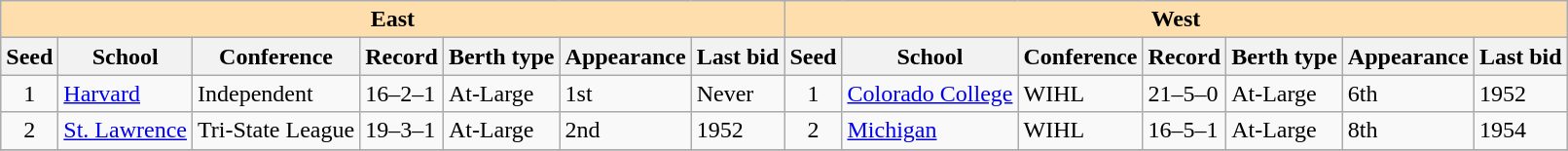<table class="wikitable">
<tr>
<th colspan="7" style="background:#ffdead;">East</th>
<th colspan="7" style="background:#ffdead;">West</th>
</tr>
<tr>
<th>Seed</th>
<th>School</th>
<th>Conference</th>
<th>Record</th>
<th>Berth type</th>
<th>Appearance</th>
<th>Last bid</th>
<th>Seed</th>
<th>School</th>
<th>Conference</th>
<th>Record</th>
<th>Berth type</th>
<th>Appearance</th>
<th>Last bid</th>
</tr>
<tr>
<td align=center>1</td>
<td><a href='#'>Harvard</a></td>
<td>Independent</td>
<td>16–2–1</td>
<td>At-Large</td>
<td>1st</td>
<td>Never</td>
<td align=center>1</td>
<td><a href='#'>Colorado College</a></td>
<td>WIHL</td>
<td>21–5–0</td>
<td>At-Large</td>
<td>6th</td>
<td>1952</td>
</tr>
<tr>
<td align=center>2</td>
<td><a href='#'>St. Lawrence</a></td>
<td>Tri-State League</td>
<td>19–3–1</td>
<td>At-Large</td>
<td>2nd</td>
<td>1952</td>
<td align=center>2</td>
<td><a href='#'>Michigan</a></td>
<td>WIHL</td>
<td>16–5–1</td>
<td>At-Large</td>
<td>8th</td>
<td>1954</td>
</tr>
<tr>
</tr>
</table>
